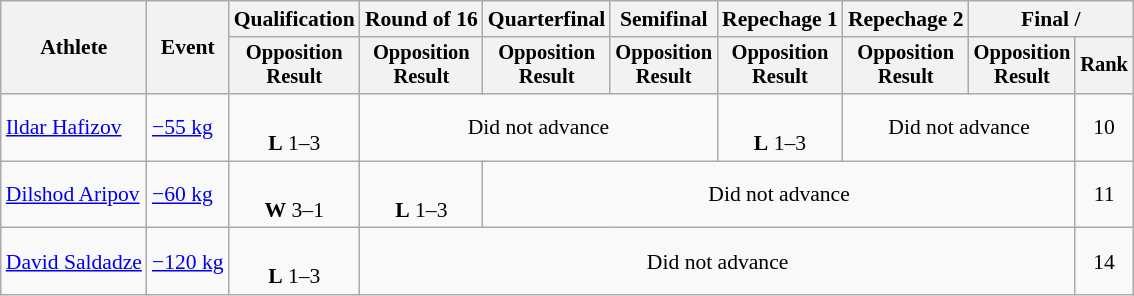<table class="wikitable" style="font-size:90%">
<tr>
<th rowspan="2">Athlete</th>
<th rowspan="2">Event</th>
<th>Qualification</th>
<th>Round of 16</th>
<th>Quarterfinal</th>
<th>Semifinal</th>
<th>Repechage 1</th>
<th>Repechage 2</th>
<th colspan=2>Final / </th>
</tr>
<tr style="font-size: 95%">
<th>Opposition<br>Result</th>
<th>Opposition<br>Result</th>
<th>Opposition<br>Result</th>
<th>Opposition<br>Result</th>
<th>Opposition<br>Result</th>
<th>Opposition<br>Result</th>
<th>Opposition<br>Result</th>
<th>Rank</th>
</tr>
<tr align=center>
<td align=left><a href='#'>Ildar Hafizov</a></td>
<td align=left><a href='#'>−55 kg</a></td>
<td><br><strong>L</strong> 1–3 <sup></sup></td>
<td colspan=3>Did not advance</td>
<td><br><strong>L</strong> 1–3 <sup></sup></td>
<td colspan=2>Did not advance</td>
<td align=center>10</td>
</tr>
<tr align=center>
<td align=left><a href='#'>Dilshod Aripov</a></td>
<td align=left><a href='#'>−60 kg</a></td>
<td><br><strong>W</strong> 3–1 <sup></sup></td>
<td><br><strong>L</strong> 1–3 <sup></sup></td>
<td colspan=5>Did not advance</td>
<td>11</td>
</tr>
<tr align=center>
<td align=left><a href='#'>David Saldadze</a></td>
<td align=left><a href='#'>−120 kg</a></td>
<td><br><strong>L</strong> 1–3 <sup></sup></td>
<td colspan=6>Did not advance</td>
<td>14</td>
</tr>
</table>
